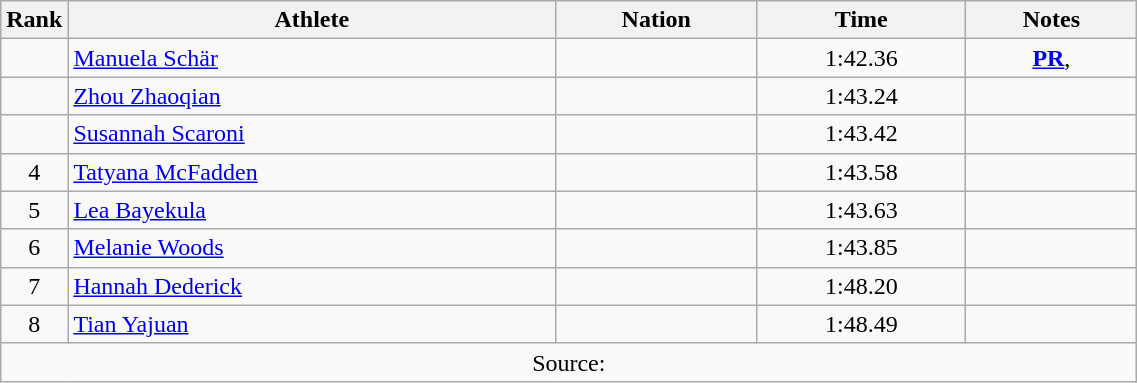<table class="wikitable sortable" style="text-align:center;width: 60%;">
<tr>
<th scope="col" style="width: 10px;">Rank</th>
<th scope="col">Athlete</th>
<th scope="col">Nation</th>
<th scope="col">Time</th>
<th scope="col">Notes</th>
</tr>
<tr>
<td></td>
<td align=left><a href='#'>Manuela Schär</a></td>
<td align=left></td>
<td>1:42.36</td>
<td><strong><a href='#'>PR</a></strong>, </td>
</tr>
<tr>
<td></td>
<td align=left><a href='#'>Zhou Zhaoqian</a></td>
<td align=left></td>
<td>1:43.24</td>
<td></td>
</tr>
<tr>
<td></td>
<td align=left><a href='#'>Susannah Scaroni</a></td>
<td align=left></td>
<td>1:43.42</td>
<td></td>
</tr>
<tr>
<td>4</td>
<td align=left><a href='#'>Tatyana McFadden</a></td>
<td align=left></td>
<td>1:43.58</td>
<td></td>
</tr>
<tr>
<td>5</td>
<td align=left><a href='#'>Lea Bayekula</a></td>
<td align=left></td>
<td>1:43.63</td>
<td></td>
</tr>
<tr>
<td>6</td>
<td align=left><a href='#'>Melanie Woods</a></td>
<td align=left></td>
<td>1:43.85</td>
<td></td>
</tr>
<tr>
<td>7</td>
<td align=left><a href='#'>Hannah Dederick</a></td>
<td align=left></td>
<td>1:48.20</td>
<td></td>
</tr>
<tr>
<td>8</td>
<td align=left><a href='#'>Tian Yajuan</a></td>
<td align=left></td>
<td>1:48.49</td>
<td></td>
</tr>
<tr class="sortbottom">
<td colspan="5">Source:</td>
</tr>
</table>
